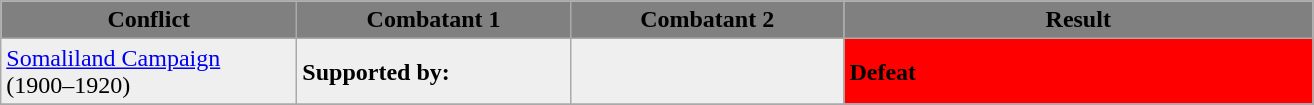<table class="wikitable">
<tr>
<th style="background:grey" width="190"><span>Conflict</span></th>
<th style="background:grey" width="175"><span>Combatant 1</span></th>
<th style="background:grey" width="175"><span>Combatant 2</span></th>
<th style="background:grey" width="305"><span>Result</span></th>
</tr>
<tr>
<td style="background:#efefef"><a href='#'>Somaliland Campaign</a><br>(1900–1920)</td>
<td style="background:#efefef"><strong>Supported by:</strong></td>
<td style="background:#efefef"><br></td>
<td style="background:Red"><strong>Defeat</strong></td>
</tr>
<tr>
</tr>
</table>
